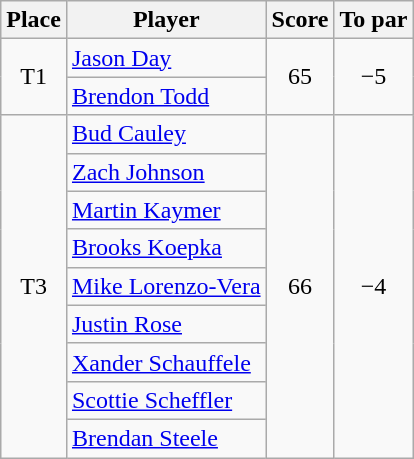<table class="wikitable">
<tr>
<th>Place</th>
<th>Player</th>
<th>Score</th>
<th>To par</th>
</tr>
<tr>
<td rowspan=2 align=center>T1</td>
<td> <a href='#'>Jason Day</a></td>
<td rowspan=2 align=center>65</td>
<td rowspan=2 align=center>−5</td>
</tr>
<tr>
<td> <a href='#'>Brendon Todd</a></td>
</tr>
<tr>
<td rowspan=9 align=center>T3</td>
<td> <a href='#'>Bud Cauley</a></td>
<td rowspan=9 align=center>66</td>
<td rowspan=9 align=center>−4</td>
</tr>
<tr>
<td> <a href='#'>Zach Johnson</a></td>
</tr>
<tr>
<td> <a href='#'>Martin Kaymer</a></td>
</tr>
<tr>
<td> <a href='#'>Brooks Koepka</a></td>
</tr>
<tr>
<td> <a href='#'>Mike Lorenzo-Vera</a></td>
</tr>
<tr>
<td> <a href='#'>Justin Rose</a></td>
</tr>
<tr>
<td> <a href='#'>Xander Schauffele</a></td>
</tr>
<tr>
<td> <a href='#'>Scottie Scheffler</a></td>
</tr>
<tr>
<td> <a href='#'>Brendan Steele</a></td>
</tr>
</table>
